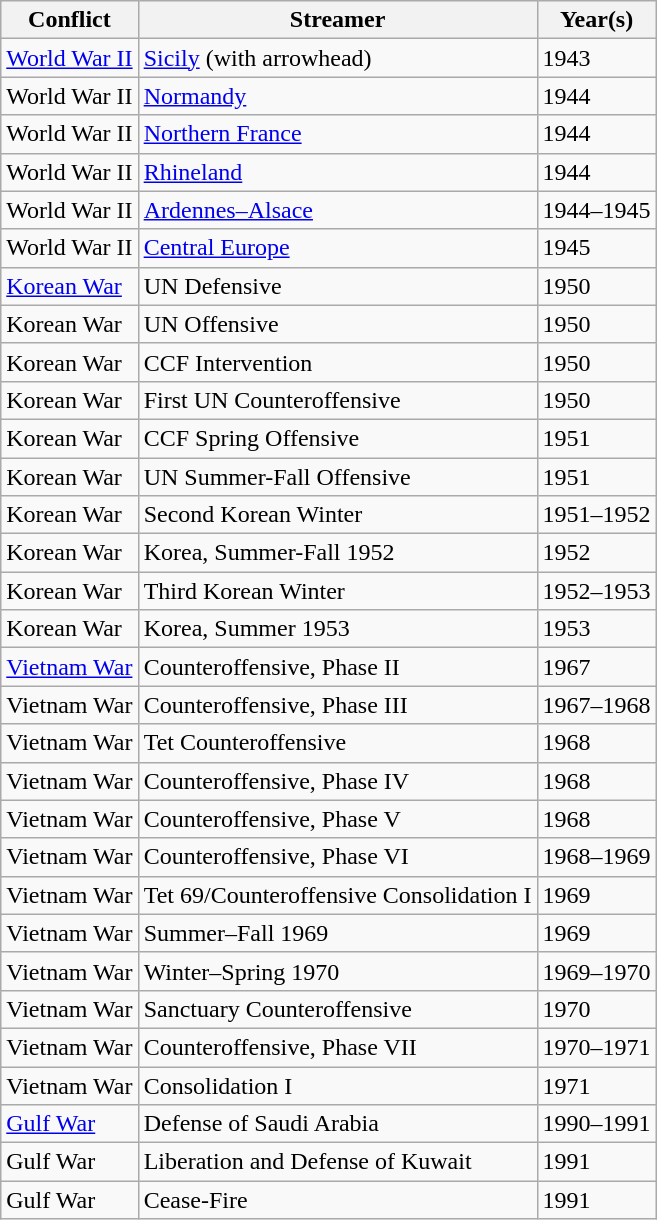<table class="wikitable" style="float:left;">
<tr>
<th>Conflict</th>
<th>Streamer</th>
<th>Year(s)</th>
</tr>
<tr>
<td><a href='#'>World War II</a></td>
<td><a href='#'>Sicily</a> (with arrowhead)</td>
<td>1943</td>
</tr>
<tr>
<td>World War II</td>
<td><a href='#'>Normandy</a></td>
<td>1944</td>
</tr>
<tr>
<td>World War II</td>
<td><a href='#'>Northern France</a></td>
<td>1944</td>
</tr>
<tr>
<td>World War II</td>
<td><a href='#'>Rhineland</a></td>
<td>1944</td>
</tr>
<tr>
<td>World War II</td>
<td><a href='#'>Ardennes–Alsace</a></td>
<td>1944–1945</td>
</tr>
<tr>
<td>World War II</td>
<td><a href='#'>Central Europe</a></td>
<td>1945</td>
</tr>
<tr>
<td><a href='#'>Korean War</a></td>
<td>UN Defensive</td>
<td>1950</td>
</tr>
<tr>
<td>Korean War</td>
<td>UN Offensive</td>
<td>1950</td>
</tr>
<tr>
<td>Korean War</td>
<td>CCF Intervention</td>
<td>1950</td>
</tr>
<tr>
<td>Korean War</td>
<td>First UN Counteroffensive</td>
<td>1950</td>
</tr>
<tr>
<td>Korean War</td>
<td>CCF Spring Offensive</td>
<td>1951</td>
</tr>
<tr>
<td>Korean War</td>
<td>UN Summer-Fall Offensive</td>
<td>1951</td>
</tr>
<tr>
<td>Korean War</td>
<td>Second Korean Winter</td>
<td>1951–1952</td>
</tr>
<tr>
<td>Korean War</td>
<td>Korea, Summer-Fall 1952</td>
<td>1952</td>
</tr>
<tr>
<td>Korean War</td>
<td>Third Korean Winter</td>
<td>1952–1953</td>
</tr>
<tr>
<td>Korean War</td>
<td>Korea, Summer 1953</td>
<td>1953</td>
</tr>
<tr>
<td><a href='#'>Vietnam War</a></td>
<td>Counteroffensive, Phase II</td>
<td>1967</td>
</tr>
<tr>
<td>Vietnam War</td>
<td>Counteroffensive, Phase III</td>
<td>1967–1968</td>
</tr>
<tr>
<td>Vietnam War</td>
<td>Tet Counteroffensive</td>
<td>1968</td>
</tr>
<tr>
<td>Vietnam War</td>
<td>Counteroffensive, Phase IV</td>
<td>1968</td>
</tr>
<tr>
<td>Vietnam War</td>
<td>Counteroffensive, Phase V</td>
<td>1968</td>
</tr>
<tr>
<td>Vietnam War</td>
<td>Counteroffensive, Phase VI</td>
<td>1968–1969</td>
</tr>
<tr>
<td>Vietnam War</td>
<td>Tet 69/Counteroffensive Consolidation I</td>
<td>1969</td>
</tr>
<tr>
<td>Vietnam War</td>
<td>Summer–Fall 1969</td>
<td>1969</td>
</tr>
<tr>
<td>Vietnam War</td>
<td>Winter–Spring 1970</td>
<td>1969–1970</td>
</tr>
<tr>
<td>Vietnam War</td>
<td>Sanctuary Counteroffensive</td>
<td>1970</td>
</tr>
<tr>
<td>Vietnam War</td>
<td>Counteroffensive, Phase VII</td>
<td>1970–1971</td>
</tr>
<tr>
<td>Vietnam War</td>
<td>Consolidation I</td>
<td>1971</td>
</tr>
<tr>
<td><a href='#'>Gulf War</a></td>
<td>Defense of Saudi Arabia</td>
<td>1990–1991</td>
</tr>
<tr>
<td>Gulf War</td>
<td>Liberation and Defense of Kuwait</td>
<td>1991</td>
</tr>
<tr>
<td>Gulf War</td>
<td>Cease-Fire</td>
<td>1991</td>
</tr>
</table>
